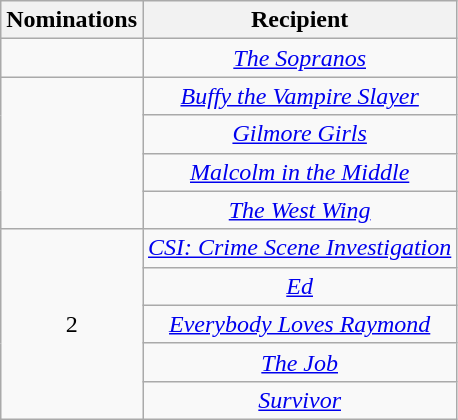<table class="wikitable sortable" style="text-align: center">
<tr>
<th scope="col" style="width:55px;">Nominations</th>
<th scope="col" style="text-align:center;">Recipient</th>
</tr>
<tr>
<td rowspan="1"></td>
<td><em><a href='#'>The Sopranos</a></em></td>
</tr>
<tr>
<td rowspan="4"></td>
<td><em><a href='#'>Buffy the Vampire Slayer</a></em></td>
</tr>
<tr>
<td><em><a href='#'>Gilmore Girls</a></em></td>
</tr>
<tr>
<td><em><a href='#'>Malcolm in the Middle</a></em></td>
</tr>
<tr>
<td><em><a href='#'>The West Wing</a></em></td>
</tr>
<tr>
<td rowspan="5" style="text-align:center">2</td>
<td><em><a href='#'>CSI: Crime Scene Investigation</a></em></td>
</tr>
<tr>
<td><em><a href='#'>Ed</a></em></td>
</tr>
<tr>
<td><em><a href='#'>Everybody Loves Raymond</a></em></td>
</tr>
<tr>
<td><em><a href='#'>The Job</a></em></td>
</tr>
<tr>
<td><em><a href='#'>Survivor</a></em></td>
</tr>
</table>
